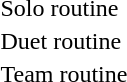<table>
<tr valign="top">
<td>Solo routine</td>
<td></td>
<td></td>
<td></td>
</tr>
<tr valign="top">
<td>Duet routine</td>
<td> <br> </td>
<td> <br> </td>
<td> <br> </td>
</tr>
<tr valign="top">
<td>Team routine</td>
<td></td>
<td></td>
<td></td>
</tr>
</table>
